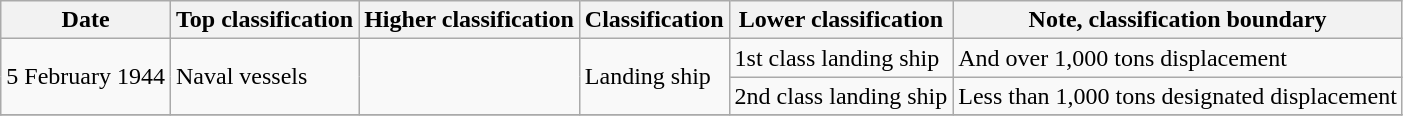<table class="wikitable">
<tr>
<th>Date</th>
<th>Top classification</th>
<th>Higher classification</th>
<th>Classification</th>
<th>Lower classification</th>
<th>Note, classification boundary</th>
</tr>
<tr>
<td rowspan="2">5 February 1944</td>
<td rowspan="2">Naval vessels</td>
<td rowspan="2"></td>
<td rowspan="2">Landing ship</td>
<td>1st class landing ship</td>
<td>And over 1,000 tons displacement</td>
</tr>
<tr>
<td>2nd class landing ship</td>
<td>Less than 1,000 tons designated displacement</td>
</tr>
<tr>
</tr>
</table>
